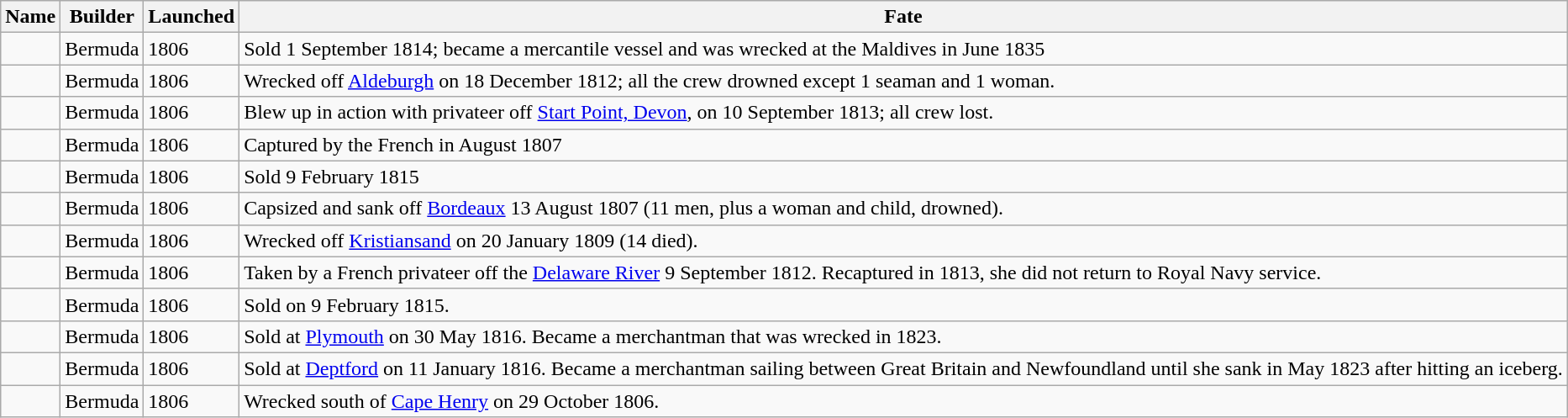<table class="wikitable">
<tr>
<th>Name</th>
<th>Builder</th>
<th>Launched</th>
<th>Fate</th>
</tr>
<tr>
<td></td>
<td>Bermuda</td>
<td>1806</td>
<td>Sold 1 September 1814; became a mercantile vessel and was wrecked at the Maldives in June 1835</td>
</tr>
<tr>
<td></td>
<td>Bermuda</td>
<td>1806</td>
<td>Wrecked off <a href='#'>Aldeburgh</a> on 18 December 1812; all the crew drowned except 1 seaman and 1 woman.</td>
</tr>
<tr>
<td></td>
<td>Bermuda</td>
<td>1806</td>
<td>Blew up in action with privateer off <a href='#'>Start Point, Devon</a>, on 10 September 1813; all crew lost.</td>
</tr>
<tr>
<td></td>
<td>Bermuda</td>
<td>1806</td>
<td>Captured by the French in August 1807</td>
</tr>
<tr>
<td></td>
<td>Bermuda</td>
<td>1806</td>
<td>Sold 9 February 1815</td>
</tr>
<tr>
<td></td>
<td>Bermuda</td>
<td>1806</td>
<td>Capsized and sank off <a href='#'>Bordeaux</a> 13 August 1807 (11 men, plus a woman and child, drowned).</td>
</tr>
<tr>
<td></td>
<td>Bermuda</td>
<td>1806</td>
<td>Wrecked off <a href='#'>Kristiansand</a> on 20 January 1809 (14 died).</td>
</tr>
<tr>
<td></td>
<td>Bermuda</td>
<td>1806</td>
<td>Taken by a French privateer off the <a href='#'>Delaware River</a> 9 September 1812. Recaptured in 1813, she did not return to Royal Navy service.</td>
</tr>
<tr>
<td></td>
<td>Bermuda</td>
<td>1806</td>
<td>Sold on 9 February 1815.</td>
</tr>
<tr>
<td></td>
<td>Bermuda</td>
<td>1806</td>
<td>Sold at <a href='#'>Plymouth</a> on 30 May 1816. Became a merchantman that was wrecked in 1823.</td>
</tr>
<tr>
<td></td>
<td>Bermuda</td>
<td>1806</td>
<td>Sold at <a href='#'>Deptford</a> on 11 January 1816. Became a merchantman sailing between Great Britain and Newfoundland until she sank in May 1823 after hitting an iceberg.</td>
</tr>
<tr>
<td></td>
<td>Bermuda</td>
<td>1806</td>
<td>Wrecked south of <a href='#'>Cape Henry</a> on 29 October 1806.</td>
</tr>
</table>
